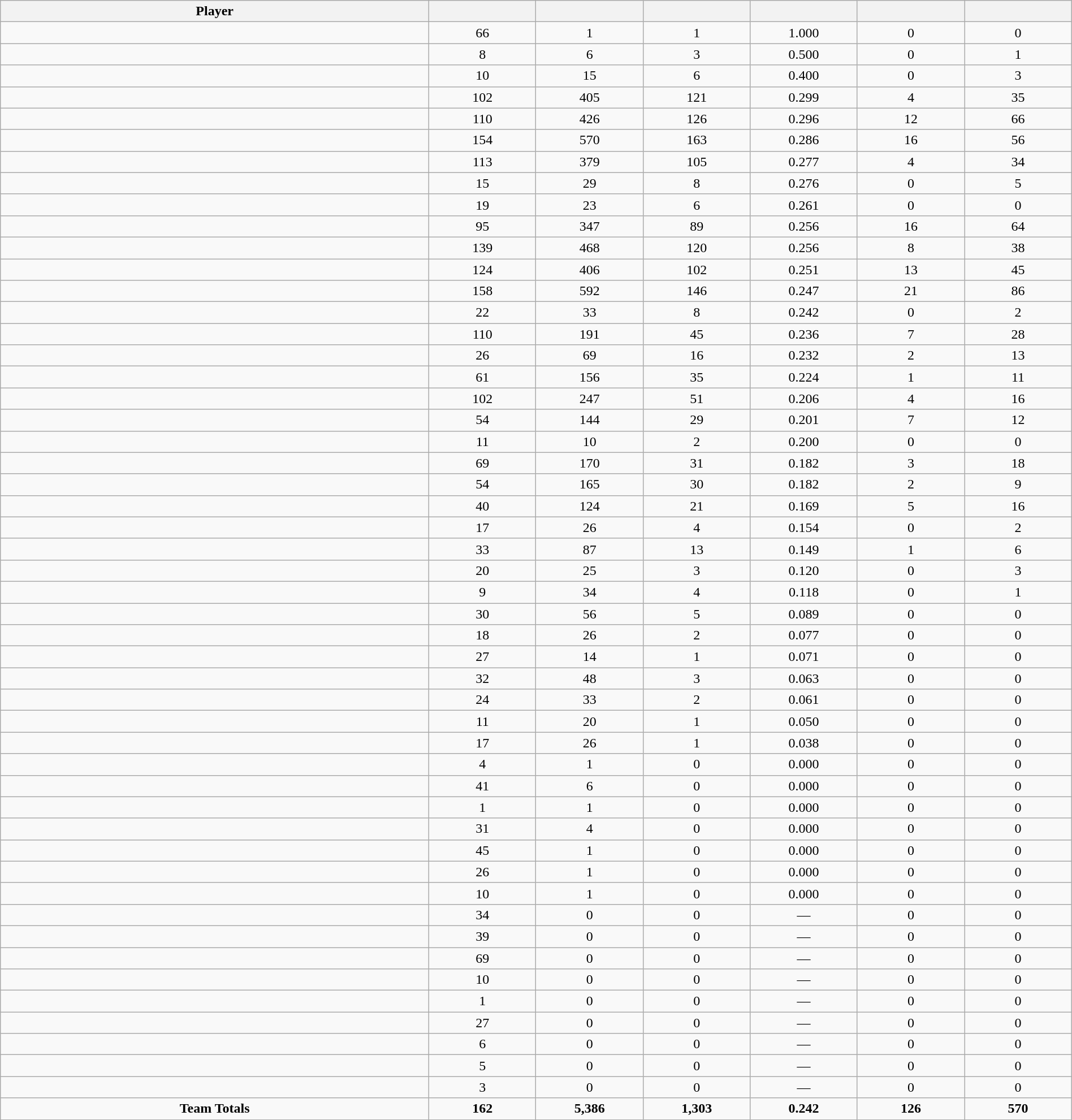<table class="wikitable sortable" style="text-align:center;" width="100%">
<tr>
<th width="40%">Player</th>
<th width="10%"></th>
<th width="10%"></th>
<th width="10%"></th>
<th width="10%"></th>
<th width="10%"></th>
<th width="10%"></th>
</tr>
<tr>
<td></td>
<td>66</td>
<td>1</td>
<td>1</td>
<td>1.000</td>
<td>0</td>
<td>0</td>
</tr>
<tr>
<td></td>
<td>8</td>
<td>6</td>
<td>3</td>
<td>0.500</td>
<td>0</td>
<td>1</td>
</tr>
<tr>
<td></td>
<td>10</td>
<td>15</td>
<td>6</td>
<td>0.400</td>
<td>0</td>
<td>3</td>
</tr>
<tr>
<td></td>
<td>102</td>
<td>405</td>
<td>121</td>
<td>0.299</td>
<td>4</td>
<td>35</td>
</tr>
<tr>
<td></td>
<td>110</td>
<td>426</td>
<td>126</td>
<td>0.296</td>
<td>12</td>
<td>66</td>
</tr>
<tr>
<td></td>
<td>154</td>
<td>570</td>
<td>163</td>
<td>0.286</td>
<td>16</td>
<td>56</td>
</tr>
<tr>
<td></td>
<td>113</td>
<td>379</td>
<td>105</td>
<td>0.277</td>
<td>4</td>
<td>34</td>
</tr>
<tr>
<td></td>
<td>15</td>
<td>29</td>
<td>8</td>
<td>0.276</td>
<td>0</td>
<td>5</td>
</tr>
<tr>
<td></td>
<td>19</td>
<td>23</td>
<td>6</td>
<td>0.261</td>
<td>0</td>
<td>0</td>
</tr>
<tr>
<td></td>
<td>95</td>
<td>347</td>
<td>89</td>
<td>0.256</td>
<td>16</td>
<td>64</td>
</tr>
<tr>
<td></td>
<td>139</td>
<td>468</td>
<td>120</td>
<td>0.256</td>
<td>8</td>
<td>38</td>
</tr>
<tr>
<td></td>
<td>124</td>
<td>406</td>
<td>102</td>
<td>0.251</td>
<td>13</td>
<td>45</td>
</tr>
<tr>
<td></td>
<td>158</td>
<td>592</td>
<td>146</td>
<td>0.247</td>
<td>21</td>
<td>86</td>
</tr>
<tr>
<td></td>
<td>22</td>
<td>33</td>
<td>8</td>
<td>0.242</td>
<td>0</td>
<td>2</td>
</tr>
<tr>
<td></td>
<td>110</td>
<td>191</td>
<td>45</td>
<td>0.236</td>
<td>7</td>
<td>28</td>
</tr>
<tr>
<td></td>
<td>26</td>
<td>69</td>
<td>16</td>
<td>0.232</td>
<td>2</td>
<td>13</td>
</tr>
<tr>
<td></td>
<td>61</td>
<td>156</td>
<td>35</td>
<td>0.224</td>
<td>1</td>
<td>11</td>
</tr>
<tr>
<td></td>
<td>102</td>
<td>247</td>
<td>51</td>
<td>0.206</td>
<td>4</td>
<td>16</td>
</tr>
<tr>
<td></td>
<td>54</td>
<td>144</td>
<td>29</td>
<td>0.201</td>
<td>7</td>
<td>12</td>
</tr>
<tr>
<td></td>
<td>11</td>
<td>10</td>
<td>2</td>
<td>0.200</td>
<td>0</td>
<td>0</td>
</tr>
<tr>
<td></td>
<td>69</td>
<td>170</td>
<td>31</td>
<td>0.182</td>
<td>3</td>
<td>18</td>
</tr>
<tr>
<td></td>
<td>54</td>
<td>165</td>
<td>30</td>
<td>0.182</td>
<td>2</td>
<td>9</td>
</tr>
<tr>
<td></td>
<td>40</td>
<td>124</td>
<td>21</td>
<td>0.169</td>
<td>5</td>
<td>16</td>
</tr>
<tr>
<td></td>
<td>17</td>
<td>26</td>
<td>4</td>
<td>0.154</td>
<td>0</td>
<td>2</td>
</tr>
<tr>
<td></td>
<td>33</td>
<td>87</td>
<td>13</td>
<td>0.149</td>
<td>1</td>
<td>6</td>
</tr>
<tr>
<td></td>
<td>20</td>
<td>25</td>
<td>3</td>
<td>0.120</td>
<td>0</td>
<td>3</td>
</tr>
<tr>
<td></td>
<td>9</td>
<td>34</td>
<td>4</td>
<td>0.118</td>
<td>0</td>
<td>1</td>
</tr>
<tr>
<td></td>
<td>30</td>
<td>56</td>
<td>5</td>
<td>0.089</td>
<td>0</td>
<td>0</td>
</tr>
<tr>
<td></td>
<td>18</td>
<td>26</td>
<td>2</td>
<td>0.077</td>
<td>0</td>
<td>0</td>
</tr>
<tr>
<td></td>
<td>27</td>
<td>14</td>
<td>1</td>
<td>0.071</td>
<td>0</td>
<td>0</td>
</tr>
<tr>
<td></td>
<td>32</td>
<td>48</td>
<td>3</td>
<td>0.063</td>
<td>0</td>
<td>0</td>
</tr>
<tr>
<td></td>
<td>24</td>
<td>33</td>
<td>2</td>
<td>0.061</td>
<td>0</td>
<td>0</td>
</tr>
<tr>
<td></td>
<td>11</td>
<td>20</td>
<td>1</td>
<td>0.050</td>
<td>0</td>
<td>0</td>
</tr>
<tr>
<td></td>
<td>17</td>
<td>26</td>
<td>1</td>
<td>0.038</td>
<td>0</td>
<td>0</td>
</tr>
<tr>
<td></td>
<td>4</td>
<td>1</td>
<td>0</td>
<td>0.000</td>
<td>0</td>
<td>0</td>
</tr>
<tr>
<td></td>
<td>41</td>
<td>6</td>
<td>0</td>
<td>0.000</td>
<td>0</td>
<td>0</td>
</tr>
<tr>
<td></td>
<td>1</td>
<td>1</td>
<td>0</td>
<td>0.000</td>
<td>0</td>
<td>0</td>
</tr>
<tr>
<td></td>
<td>31</td>
<td>4</td>
<td>0</td>
<td>0.000</td>
<td>0</td>
<td>0</td>
</tr>
<tr>
<td></td>
<td>45</td>
<td>1</td>
<td>0</td>
<td>0.000</td>
<td>0</td>
<td>0</td>
</tr>
<tr>
<td></td>
<td>26</td>
<td>1</td>
<td>0</td>
<td>0.000</td>
<td>0</td>
<td>0</td>
</tr>
<tr>
<td></td>
<td>10</td>
<td>1</td>
<td>0</td>
<td>0.000</td>
<td>0</td>
<td>0</td>
</tr>
<tr>
<td></td>
<td>34</td>
<td>0</td>
<td>0</td>
<td>—</td>
<td>0</td>
<td>0</td>
</tr>
<tr>
<td></td>
<td>39</td>
<td>0</td>
<td>0</td>
<td>—</td>
<td>0</td>
<td>0</td>
</tr>
<tr>
<td></td>
<td>69</td>
<td>0</td>
<td>0</td>
<td>—</td>
<td>0</td>
<td>0</td>
</tr>
<tr>
<td></td>
<td>10</td>
<td>0</td>
<td>0</td>
<td>—</td>
<td>0</td>
<td>0</td>
</tr>
<tr>
<td></td>
<td>1</td>
<td>0</td>
<td>0</td>
<td>—</td>
<td>0</td>
<td>0</td>
</tr>
<tr>
<td></td>
<td>27</td>
<td>0</td>
<td>0</td>
<td>—</td>
<td>0</td>
<td>0</td>
</tr>
<tr>
<td></td>
<td>6</td>
<td>0</td>
<td>0</td>
<td>—</td>
<td>0</td>
<td>0</td>
</tr>
<tr>
<td></td>
<td>5</td>
<td>0</td>
<td>0</td>
<td>—</td>
<td>0</td>
<td>0</td>
</tr>
<tr>
<td></td>
<td>3</td>
<td>0</td>
<td>0</td>
<td>—</td>
<td>0</td>
<td>0</td>
</tr>
<tr>
<td><strong>Team Totals</strong></td>
<td><strong>162</strong></td>
<td><strong>5,386</strong></td>
<td><strong>1,303</strong></td>
<td><strong>0.242</strong></td>
<td><strong>126</strong></td>
<td><strong>570</strong></td>
</tr>
</table>
